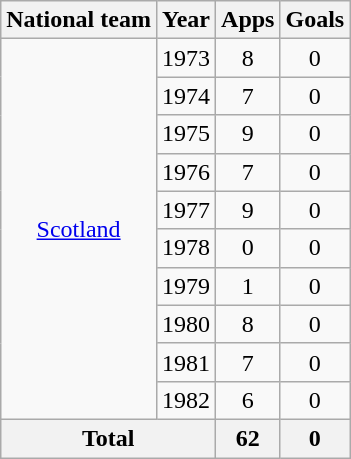<table class="wikitable" style="text-align:center">
<tr>
<th>National team</th>
<th>Year</th>
<th>Apps</th>
<th>Goals</th>
</tr>
<tr>
<td rowspan="10"><a href='#'>Scotland</a></td>
<td>1973</td>
<td>8</td>
<td>0</td>
</tr>
<tr>
<td>1974</td>
<td>7</td>
<td>0</td>
</tr>
<tr>
<td>1975</td>
<td>9</td>
<td>0</td>
</tr>
<tr>
<td>1976</td>
<td>7</td>
<td>0</td>
</tr>
<tr>
<td>1977</td>
<td>9</td>
<td>0</td>
</tr>
<tr>
<td>1978</td>
<td>0</td>
<td>0</td>
</tr>
<tr>
<td>1979</td>
<td>1</td>
<td>0</td>
</tr>
<tr>
<td>1980</td>
<td>8</td>
<td>0</td>
</tr>
<tr>
<td>1981</td>
<td>7</td>
<td>0</td>
</tr>
<tr>
<td>1982</td>
<td>6</td>
<td>0</td>
</tr>
<tr>
<th colspan="2">Total</th>
<th>62</th>
<th>0</th>
</tr>
</table>
